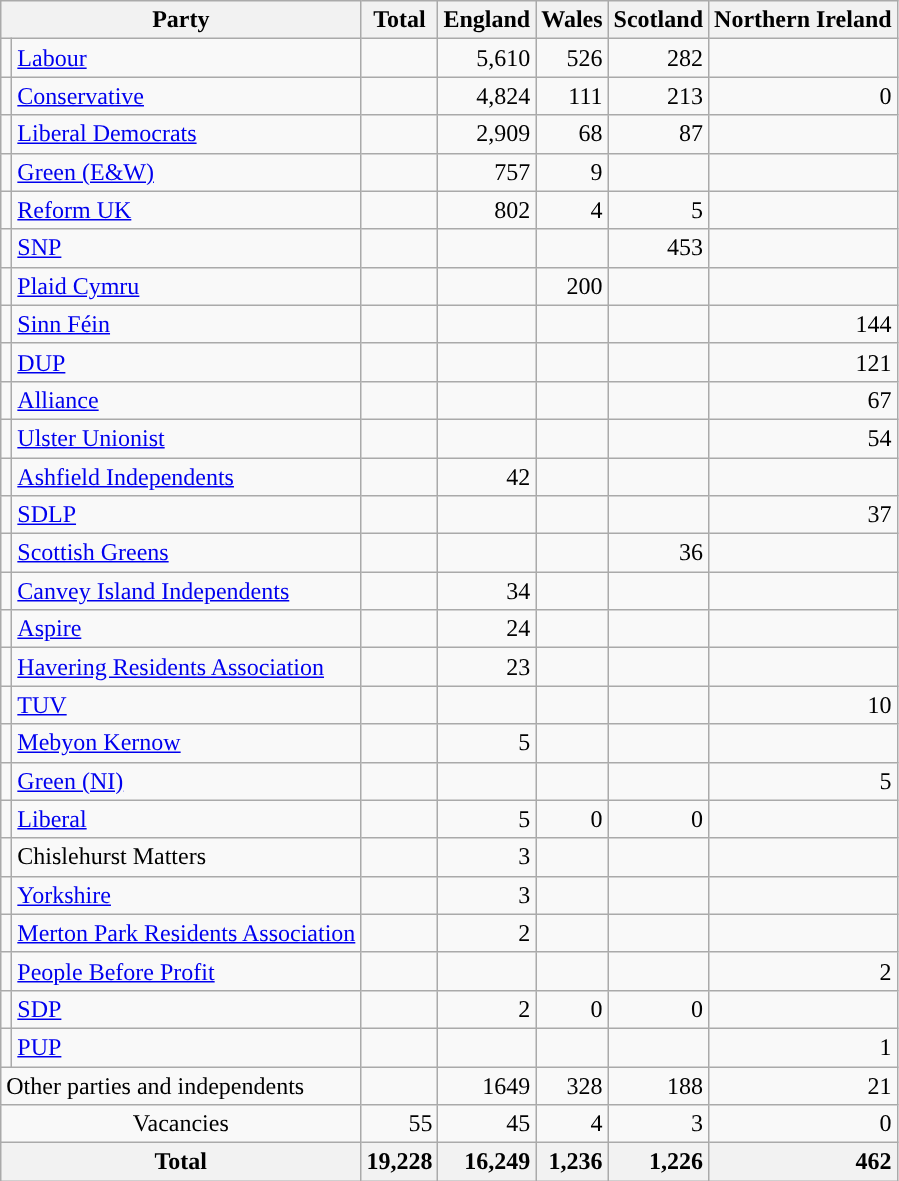<table class="wikitable sortable" style="text-align:center;">
<tr>
<th colspan="2">Party</th>
<th>Total</th>
<th>England</th>
<th>Wales</th>
<th>Scotland</th>
<th>Northern Ireland</th>
</tr>
<tr>
<td style="color: white; background:"></td>
<td style="text-align:left"><a href='#'>Labour</a></td>
<td></td>
<td style="text-align:right">5,610</td>
<td style="text-align:right">526</td>
<td style="text-align:right">282</td>
<td></td>
</tr>
<tr>
<td style="color: white; background:"></td>
<td style="text-align:left"><a href='#'>Conservative</a></td>
<td></td>
<td style="text-align:right">4,824</td>
<td style="text-align:right">111</td>
<td style="text-align:right">213</td>
<td style="text-align:right">0</td>
</tr>
<tr>
<td style="color: black; background:"></td>
<td style="text-align:left"><a href='#'>Liberal Democrats</a></td>
<td></td>
<td style="text-align:right">2,909</td>
<td style="text-align:right">68</td>
<td style="text-align:right">87</td>
<td></td>
</tr>
<tr>
<td style="color: white; background:"></td>
<td style="text-align:left"><a href='#'>Green (E&W)</a></td>
<td></td>
<td style="text-align:right">757</td>
<td style="text-align:right">9</td>
<td></td>
<td></td>
</tr>
<tr>
<td style="color: black; background:"></td>
<td style="text-align:left"><a href='#'>Reform UK</a></td>
<td></td>
<td style="text-align:right">802</td>
<td style="text-align:right">4</td>
<td style="text-align:right">5</td>
<td></td>
</tr>
<tr>
<td style="color: black; background:"></td>
<td style="text-align:left"><a href='#'>SNP</a></td>
<td></td>
<td></td>
<td></td>
<td style="text-align:right">453</td>
<td></td>
</tr>
<tr>
<td style="color: white; background:"></td>
<td style="text-align:left"><a href='#'>Plaid Cymru</a></td>
<td></td>
<td></td>
<td style="text-align:right">200</td>
<td></td>
<td></td>
</tr>
<tr>
<td style="color: white; background:"></td>
<td style="text-align:left"><a href='#'>Sinn Féin</a></td>
<td></td>
<td></td>
<td></td>
<td></td>
<td style="text-align:right">144</td>
</tr>
<tr>
<td style="color: black; background:"></td>
<td style="text-align:left"><a href='#'>DUP</a></td>
<td></td>
<td></td>
<td></td>
<td></td>
<td style="text-align:right">121</td>
</tr>
<tr>
<td style="color: black; background:"></td>
<td style="text-align:left"><a href='#'>Alliance</a></td>
<td></td>
<td></td>
<td></td>
<td></td>
<td style="text-align:right">67</td>
</tr>
<tr>
<td style="color: black; background:"></td>
<td style="text-align:left"><a href='#'>Ulster Unionist</a></td>
<td></td>
<td></td>
<td></td>
<td></td>
<td style="text-align:right">54</td>
</tr>
<tr>
<td style="color: black; background:"></td>
<td style="text-align:left"><a href='#'>Ashfield Independents</a></td>
<td></td>
<td style="text-align:right">42</td>
<td></td>
<td></td>
<td></td>
</tr>
<tr>
<td style="color: black; background:"></td>
<td style="text-align:left"><a href='#'>SDLP</a></td>
<td></td>
<td></td>
<td></td>
<td></td>
<td style="text-align:right">37</td>
</tr>
<tr>
<td style="color: black; background:"></td>
<td style="text-align:left"><a href='#'>Scottish Greens</a></td>
<td></td>
<td></td>
<td></td>
<td style="text-align:right">36</td>
<td></td>
</tr>
<tr>
<td style="color: black; background:"></td>
<td style="text-align:left"><a href='#'>Canvey Island Independents</a></td>
<td></td>
<td style="text-align:right">34</td>
<td></td>
<td></td>
<td></td>
</tr>
<tr>
<td style="color: black; background:"></td>
<td style="text-align:left"><a href='#'>Aspire</a></td>
<td></td>
<td style="text-align:right">24</td>
<td></td>
<td></td>
<td></td>
</tr>
<tr>
<td style="color: black; background:"></td>
<td style="text-align:left"><a href='#'>Havering Residents Association</a></td>
<td></td>
<td style="text-align:right">23</td>
<td></td>
<td></td>
<td></td>
</tr>
<tr>
<td style="color: white; background:"></td>
<td style="text-align:left"><a href='#'>TUV</a></td>
<td></td>
<td></td>
<td></td>
<td></td>
<td style="text-align:right">10</td>
</tr>
<tr>
<td style="color: black; background:"></td>
<td style="text-align:left"><a href='#'>Mebyon Kernow</a></td>
<td></td>
<td style="text-align:right">5</td>
<td></td>
<td></td>
<td></td>
</tr>
<tr>
<td style="color: black; background:"></td>
<td style="text-align:left"><a href='#'>Green (NI)</a></td>
<td></td>
<td></td>
<td></td>
<td></td>
<td style="text-align:right">5</td>
</tr>
<tr>
<td style="color: black; background:"></td>
<td style="text-align:left"><a href='#'>Liberal</a></td>
<td></td>
<td style="text-align:right">5</td>
<td style="text-align:right">0</td>
<td style="text-align:right">0</td>
<td></td>
</tr>
<tr>
<td style="color: black; background:"></td>
<td style="text-align:left">Chislehurst Matters</td>
<td></td>
<td style="text-align:right">3</td>
<td></td>
<td></td>
<td></td>
</tr>
<tr>
<td style="color: black; background:"></td>
<td style="text-align:left"><a href='#'>Yorkshire</a></td>
<td></td>
<td style="text-align:right">3</td>
<td></td>
<td></td>
<td></td>
</tr>
<tr>
<td style="color: black; background:"></td>
<td style="text-align:left"><a href='#'>Merton Park Residents Association</a></td>
<td></td>
<td style="text-align:right">2</td>
<td></td>
<td></td>
<td></td>
</tr>
<tr>
<td style="color: black; background:"></td>
<td style="text-align:left"><a href='#'>People Before Profit</a></td>
<td></td>
<td></td>
<td></td>
<td></td>
<td style="text-align:right">2</td>
</tr>
<tr>
<td style="color: black; background:"></td>
<td style="text-align:left"><a href='#'>SDP</a></td>
<td></td>
<td style="text-align:right">2</td>
<td style="text-align:right">0</td>
<td style="text-align:right">0</td>
<td></td>
</tr>
<tr>
<td style="color: black; background:"></td>
<td style="text-align:left"><a href='#'>PUP</a></td>
<td></td>
<td></td>
<td></td>
<td></td>
<td style="text-align:right">1</td>
</tr>
<tr>
<td Colspan=2 style="text-align:left;">Other parties and independents</td>
<td></td>
<td style="text-align:right">1649</td>
<td style="text-align:right">328</td>
<td style="text-align:right">188</td>
<td style="text-align:right">21</td>
</tr>
<tr class="sortbottom">
<td colspan="2">Vacancies</td>
<td style="text-align:right">55</td>
<td style="text-align:right">45</td>
<td style="text-align:right">4</td>
<td style="text-align:right">3</td>
<td style="text-align:right">0</td>
</tr>
<tr>
<th colspan="2">Total</th>
<th style="text-align:right">19,228</th>
<th style="text-align:right">16,249</th>
<th style="text-align:right">1,236</th>
<th style="text-align:right">1,226</th>
<th style="text-align:right">462</th>
</tr>
</table>
